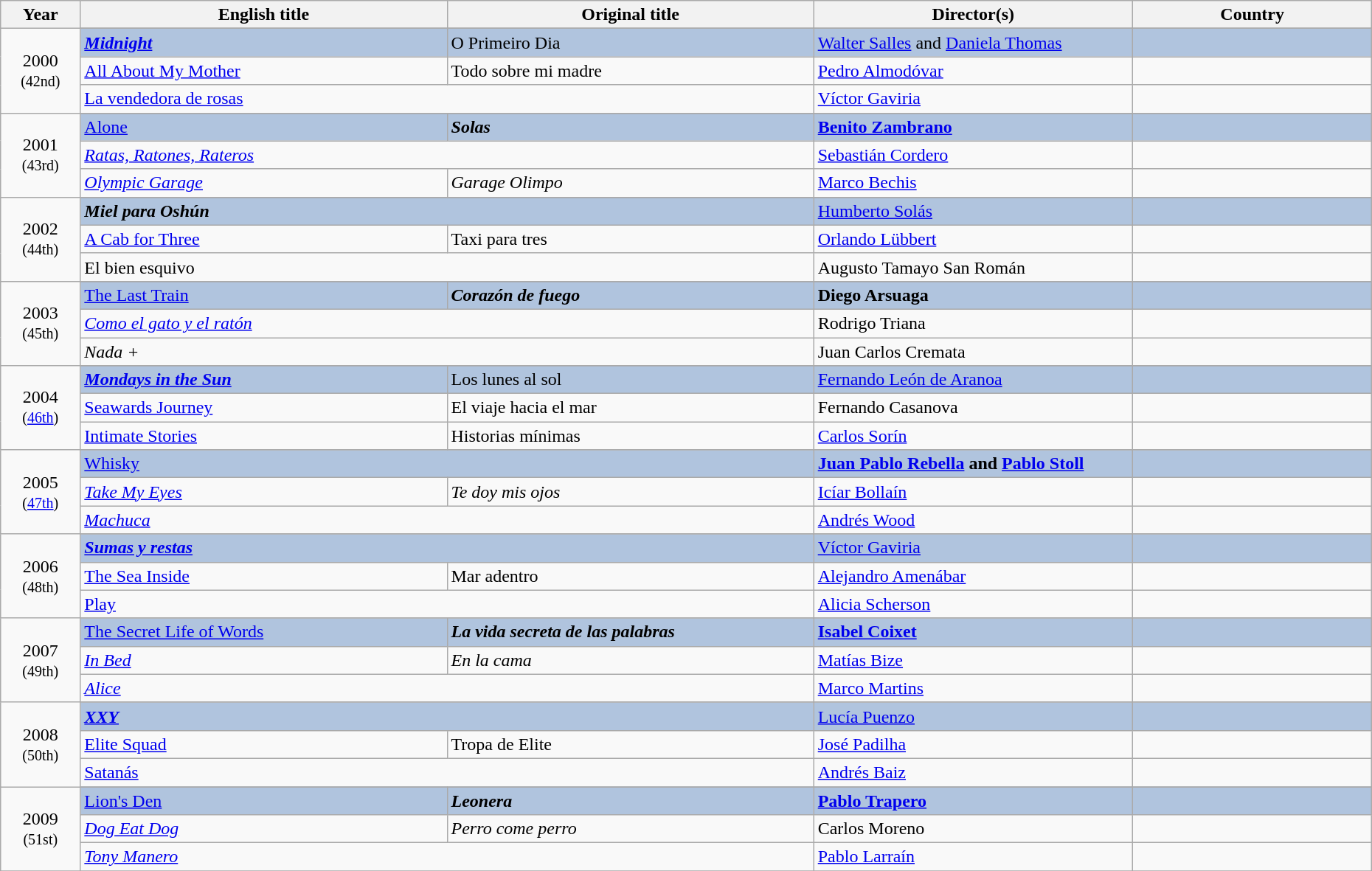<table class="wikitable sortable" style="text-align:left;"style="width:95%">
<tr>
<th scope="col" style="width:5%;">Year</th>
<th scope="col" style="width:23%;">English title</th>
<th scope="col" style="width:23%;">Original title</th>
<th scope="col" style="width:20%;">Director(s)</th>
<th scope="col" style="width:15%;">Country</th>
</tr>
<tr>
<td rowspan="4" style="text-align:center;">2000<br><small>(42nd)</small><br></td>
</tr>
<tr style="background:#B0C4DE;">
<td><strong><em><a href='#'>Midnight</a><em> <strong></td>
<td></em></strong>O Primeiro Dia<strong><em></td>
<td></strong><a href='#'>Walter Salles</a> and <a href='#'>Daniela Thomas</a><strong></td>
<td></strong><strong></td>
</tr>
<tr>
<td></em><a href='#'>All About My Mother</a><em></td>
<td></em>Todo sobre mi madre<em></td>
<td><a href='#'>Pedro Almodóvar</a></td>
<td></td>
</tr>
<tr>
<td colspan="2"></em><a href='#'>La vendedora de rosas</a><em></td>
<td><a href='#'>Víctor Gaviria</a></td>
<td></td>
</tr>
<tr>
<td rowspan="4" style="text-align:center;">2001<br><small>(43rd)</small><br></td>
</tr>
<tr style="background:#B0C4DE;">
<td></em></strong><a href='#'>Alone</a></em> </strong></td>
<td><strong><em>Solas</em></strong></td>
<td><strong><a href='#'>Benito Zambrano</a></strong></td>
<td><strong></strong></td>
</tr>
<tr>
<td colspan="2"><em><a href='#'>Ratas, Ratones, Rateros</a></em></td>
<td><a href='#'>Sebastián Cordero</a></td>
<td></td>
</tr>
<tr>
<td><em><a href='#'>Olympic Garage</a></em></td>
<td><em>Garage Olimpo</em></td>
<td><a href='#'>Marco Bechis</a></td>
<td></td>
</tr>
<tr>
<td rowspan="4" style="text-align:center;">2002<br><small>(44th)</small><br></td>
</tr>
<tr style="background:#B0C4DE;">
<td colspan="2"><strong><em>Miel para Oshún<em> <strong></td>
<td></strong><a href='#'>Humberto Solás</a><strong></td>
<td></strong><strong></td>
</tr>
<tr>
<td></em><a href='#'>A Cab for Three</a><em></td>
<td></em>Taxi para tres<em></td>
<td><a href='#'>Orlando Lübbert</a></td>
<td></td>
</tr>
<tr>
<td colspan="2"></em>El bien esquivo<em></td>
<td>Augusto Tamayo San Román</td>
<td></td>
</tr>
<tr>
<td rowspan="4" style="text-align:center;">2003<br><small>(45th)</small><br></td>
</tr>
<tr style="background:#B0C4DE;">
<td></em></strong><a href='#'>The Last Train</a></em> </strong></td>
<td><strong><em>Corazón de fuego</em></strong></td>
<td><strong>Diego Arsuaga</strong></td>
<td><strong></strong></td>
</tr>
<tr>
<td colspan="2"><em><a href='#'>Como el gato y el ratón</a></em></td>
<td>Rodrigo Triana</td>
<td></td>
</tr>
<tr>
<td colspan="2"><em>Nada +</em></td>
<td>Juan Carlos Cremata</td>
<td></td>
</tr>
<tr>
<td rowspan="4" style="text-align:center;">2004<br><small>(<a href='#'>46th</a>)</small><br></td>
</tr>
<tr style="background:#B0C4DE;">
<td><strong><em><a href='#'>Mondays in the Sun</a><em> <strong></td>
<td></em></strong>Los lunes al sol<strong><em></td>
<td></strong><a href='#'>Fernando León de Aranoa</a><strong></td>
<td></strong><strong></td>
</tr>
<tr>
<td></em><a href='#'>Seawards Journey</a><em></td>
<td></em>El viaje hacia el mar<em></td>
<td>Fernando Casanova</td>
<td></td>
</tr>
<tr>
<td></em><a href='#'>Intimate Stories</a><em></td>
<td></em>Historias mínimas<em></td>
<td><a href='#'>Carlos Sorín</a></td>
<td></td>
</tr>
<tr>
<td rowspan="4" style="text-align:center;">2005<br><small>(<a href='#'>47th</a>)</small><br></td>
</tr>
<tr style="background:#B0C4DE;">
<td colspan="2"></em></strong><a href='#'>Whisky</a></em> </strong></td>
<td><strong><a href='#'>Juan Pablo Rebella</a> and <a href='#'>Pablo Stoll</a></strong></td>
<td><strong></strong></td>
</tr>
<tr>
<td><em><a href='#'>Take My Eyes</a></em></td>
<td><em>Te doy mis ojos</em></td>
<td><a href='#'>Icíar Bollaín</a></td>
<td></td>
</tr>
<tr>
<td colspan="2"><em><a href='#'>Machuca</a></em></td>
<td><a href='#'>Andrés Wood</a></td>
<td></td>
</tr>
<tr>
<td rowspan="4" style="text-align:center;">2006<br><small>(48th)</small><br></td>
</tr>
<tr style="background:#B0C4DE;">
<td colspan="2"><strong><em><a href='#'>Sumas y restas</a><em> <strong></td>
<td></strong><a href='#'>Víctor Gaviria</a><strong></td>
<td></strong><strong></td>
</tr>
<tr>
<td></em><a href='#'>The Sea Inside</a><em></td>
<td></em>Mar adentro<em></td>
<td><a href='#'>Alejandro Amenábar</a></td>
<td></td>
</tr>
<tr>
<td colspan="2"></em><a href='#'>Play</a><em></td>
<td><a href='#'>Alicia Scherson</a></td>
<td></td>
</tr>
<tr>
<td rowspan="4" style="text-align:center;">2007<br><small>(49th)</small><br></td>
</tr>
<tr style="background:#B0C4DE;">
<td></em></strong><a href='#'>The Secret Life of Words</a></em> </strong></td>
<td><strong><em>La vida secreta de las palabras</em></strong></td>
<td><strong><a href='#'>Isabel Coixet</a></strong></td>
<td><strong></strong></td>
</tr>
<tr>
<td><em><a href='#'>In Bed</a></em></td>
<td><em>En la cama</em></td>
<td><a href='#'>Matías Bize</a></td>
<td></td>
</tr>
<tr>
<td colspan="2"><em><a href='#'>Alice</a></em></td>
<td><a href='#'>Marco Martins</a></td>
<td></td>
</tr>
<tr>
<td rowspan="4" style="text-align:center;">2008<br><small>(50th)</small><br></td>
</tr>
<tr style="background:#B0C4DE;">
<td colspan="2"><strong><em><a href='#'>XXY</a><em> <strong></td>
<td></strong><a href='#'>Lucía Puenzo</a><strong></td>
<td></strong><strong></td>
</tr>
<tr>
<td></em><a href='#'>Elite Squad</a><em></td>
<td></em>Tropa de Elite<em></td>
<td><a href='#'>José Padilha</a></td>
<td></td>
</tr>
<tr>
<td colspan="2"></em><a href='#'>Satanás</a><em></td>
<td><a href='#'>Andrés Baiz</a></td>
<td></td>
</tr>
<tr>
<td rowspan="4" style="text-align:center;">2009<br><small>(51st)</small><br></td>
</tr>
<tr style="background:#B0C4DE;">
<td></em></strong><a href='#'>Lion's Den</a></em> </strong></td>
<td><strong><em>Leonera</em></strong></td>
<td><strong><a href='#'>Pablo Trapero</a></strong></td>
<td><strong></strong></td>
</tr>
<tr>
<td><em><a href='#'>Dog Eat Dog</a></em></td>
<td><em>Perro come perro</em></td>
<td>Carlos Moreno</td>
<td></td>
</tr>
<tr>
<td colspan="2"><em><a href='#'>Tony Manero</a></em></td>
<td><a href='#'>Pablo Larraín</a></td>
<td></td>
</tr>
<tr>
</tr>
</table>
